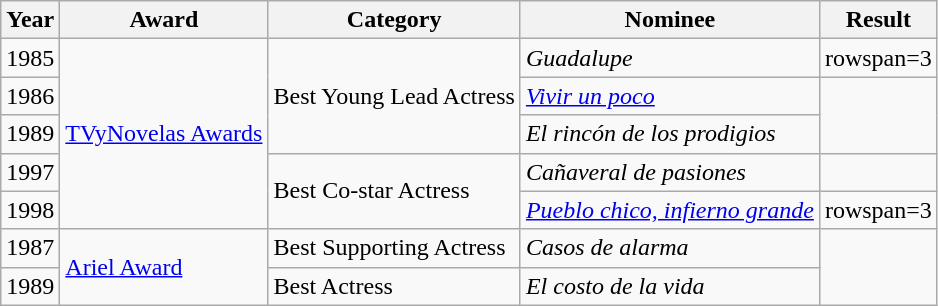<table class="wikitable">
<tr>
<th>Year</th>
<th>Award</th>
<th>Category</th>
<th>Nominee</th>
<th>Result</th>
</tr>
<tr>
<td>1985</td>
<td rowspan=5><a href='#'>TVyNovelas Awards</a></td>
<td rowspan=3>Best Young Lead Actress</td>
<td><em>Guadalupe</em></td>
<td>rowspan=3 </td>
</tr>
<tr>
<td>1986</td>
<td><em><a href='#'>Vivir un poco</a></em></td>
</tr>
<tr>
<td>1989</td>
<td><em>El rincón de los prodigios</em></td>
</tr>
<tr>
<td>1997</td>
<td rowspan=2>Best Co-star Actress</td>
<td><em>Cañaveral de pasiones</em></td>
<td></td>
</tr>
<tr>
<td>1998</td>
<td><em><a href='#'>Pueblo chico, infierno grande</a></em></td>
<td>rowspan=3 </td>
</tr>
<tr>
<td>1987</td>
<td rowspan=2><a href='#'>Ariel Award</a></td>
<td>Best Supporting Actress</td>
<td><em>Casos de alarma</em></td>
</tr>
<tr>
<td>1989</td>
<td>Best Actress</td>
<td><em>El costo de la vida</em></td>
</tr>
</table>
